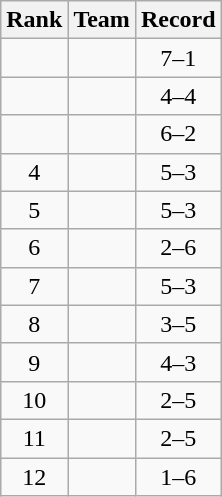<table class="wikitable">
<tr>
<th>Rank</th>
<th>Team</th>
<th>Record</th>
</tr>
<tr>
<td align=center></td>
<td></td>
<td align=center>7–1</td>
</tr>
<tr>
<td align=center></td>
<td></td>
<td align=center>4–4</td>
</tr>
<tr>
<td align=center></td>
<td></td>
<td align=center>6–2</td>
</tr>
<tr>
<td align=center>4</td>
<td></td>
<td align=center>5–3</td>
</tr>
<tr>
<td align=center>5</td>
<td></td>
<td align=center>5–3</td>
</tr>
<tr>
<td align=center>6</td>
<td></td>
<td align=center>2–6</td>
</tr>
<tr>
<td align=center>7</td>
<td></td>
<td align=center>5–3</td>
</tr>
<tr>
<td align=center>8</td>
<td></td>
<td align=center>3–5</td>
</tr>
<tr>
<td align=center>9</td>
<td></td>
<td align=center>4–3</td>
</tr>
<tr>
<td align=center>10</td>
<td></td>
<td align=center>2–5</td>
</tr>
<tr>
<td align=center>11</td>
<td></td>
<td align=center>2–5</td>
</tr>
<tr>
<td align=center>12</td>
<td></td>
<td align=center>1–6</td>
</tr>
</table>
